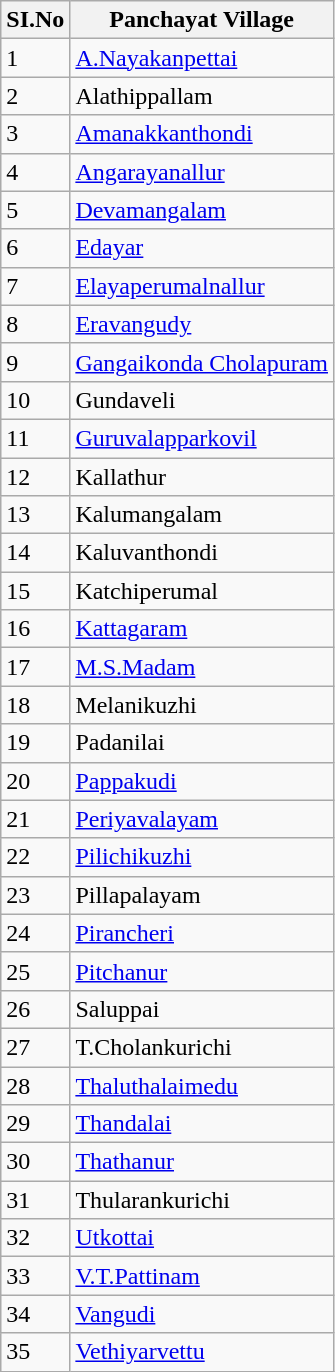<table class="wikitable sortable">
<tr>
<th>SI.No</th>
<th>Panchayat Village</th>
</tr>
<tr>
<td>1</td>
<td><a href='#'>A.Nayakanpettai</a></td>
</tr>
<tr>
<td>2</td>
<td>Alathippallam</td>
</tr>
<tr>
<td>3</td>
<td><a href='#'>Amanakkanthondi</a></td>
</tr>
<tr>
<td>4</td>
<td><a href='#'>Angarayanallur</a></td>
</tr>
<tr>
<td>5</td>
<td><a href='#'>Devamangalam</a></td>
</tr>
<tr>
<td>6</td>
<td><a href='#'>Edayar</a></td>
</tr>
<tr>
<td>7</td>
<td><a href='#'>Elayaperumalnallur</a></td>
</tr>
<tr>
<td>8</td>
<td><a href='#'>Eravangudy</a></td>
</tr>
<tr>
<td>9</td>
<td><a href='#'>Gangaikonda Cholapuram</a></td>
</tr>
<tr>
<td>10</td>
<td>Gundaveli</td>
</tr>
<tr>
<td>11</td>
<td><a href='#'>Guruvalapparkovil</a></td>
</tr>
<tr>
<td>12</td>
<td>Kallathur</td>
</tr>
<tr>
<td>13</td>
<td>Kalumangalam</td>
</tr>
<tr>
<td>14</td>
<td>Kaluvanthondi</td>
</tr>
<tr>
<td>15</td>
<td>Katchiperumal</td>
</tr>
<tr>
<td>16</td>
<td><a href='#'>Kattagaram</a></td>
</tr>
<tr>
<td>17</td>
<td><a href='#'>M.S.Madam</a></td>
</tr>
<tr>
<td>18</td>
<td>Melanikuzhi</td>
</tr>
<tr>
<td>19</td>
<td>Padanilai</td>
</tr>
<tr>
<td>20</td>
<td><a href='#'>Pappakudi</a></td>
</tr>
<tr>
<td>21</td>
<td><a href='#'>Periyavalayam</a></td>
</tr>
<tr>
<td>22</td>
<td><a href='#'>Pilichikuzhi</a></td>
</tr>
<tr>
<td>23</td>
<td>Pillapalayam</td>
</tr>
<tr>
<td>24</td>
<td><a href='#'>Pirancheri</a></td>
</tr>
<tr>
<td>25</td>
<td><a href='#'>Pitchanur</a></td>
</tr>
<tr>
<td>26</td>
<td>Saluppai</td>
</tr>
<tr>
<td>27</td>
<td>T.Cholankurichi</td>
</tr>
<tr>
<td>28</td>
<td><a href='#'>Thaluthalaimedu</a></td>
</tr>
<tr>
<td>29</td>
<td><a href='#'>Thandalai</a></td>
</tr>
<tr>
<td>30</td>
<td><a href='#'>Thathanur</a></td>
</tr>
<tr>
<td>31</td>
<td>Thularankurichi</td>
</tr>
<tr>
<td>32</td>
<td><a href='#'>Utkottai</a></td>
</tr>
<tr>
<td>33</td>
<td><a href='#'>V.T.Pattinam</a></td>
</tr>
<tr>
<td>34</td>
<td><a href='#'>Vangudi</a></td>
</tr>
<tr>
<td>35</td>
<td><a href='#'>Vethiyarvettu</a></td>
</tr>
</table>
